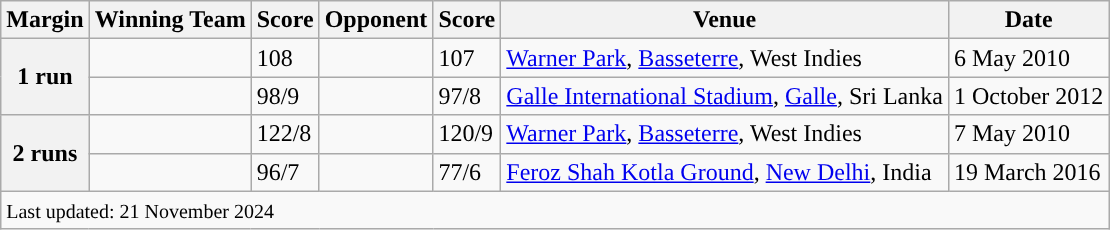<table class="wikitable sortable" style="text-align:left;">
<tr>
<th>Margin</th>
<th>Winning Team</th>
<th>Score</th>
<th>Opponent</th>
<th>Score</th>
<th>Venue</th>
<th>Date</th>
</tr>
<tr>
<th rowspan="2">1 run</th>
<td></td>
<td>108</td>
<td></td>
<td>107</td>
<td><a href='#'>Warner Park</a>, <a href='#'>Basseterre</a>, West Indies</td>
<td>6 May 2010</td>
</tr>
<tr>
<td></td>
<td>98/9</td>
<td></td>
<td>97/8</td>
<td><a href='#'>Galle International Stadium</a>, <a href='#'>Galle</a>, Sri Lanka</td>
<td>1 October 2012</td>
</tr>
<tr>
<th rowspan="2">2 runs</th>
<td></td>
<td>122/8</td>
<td></td>
<td>120/9</td>
<td><a href='#'>Warner Park</a>, <a href='#'>Basseterre</a>, West Indies</td>
<td>7 May 2010</td>
</tr>
<tr>
<td></td>
<td>96/7</td>
<td></td>
<td>77/6</td>
<td><a href='#'>Feroz Shah Kotla Ground</a>, <a href='#'>New Delhi</a>, India</td>
<td>19 March 2016</td>
</tr>
<tr>
<td colspan="7"><small>Last updated: 21 November 2024</small></td>
</tr>
</table>
